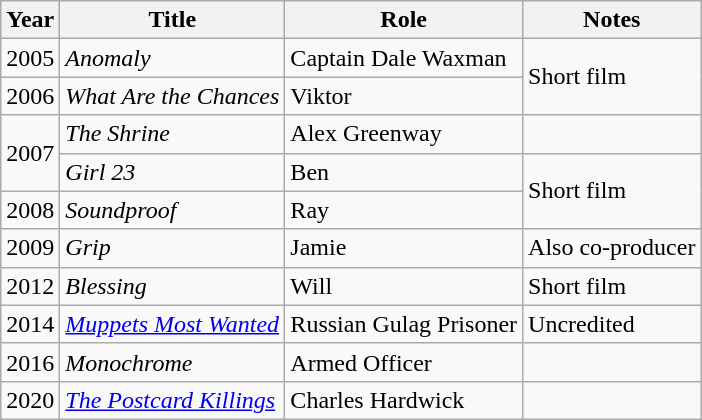<table class="wikitable">
<tr>
<th>Year</th>
<th>Title</th>
<th>Role</th>
<th>Notes</th>
</tr>
<tr>
<td>2005</td>
<td><em>Anomaly</em></td>
<td>Captain Dale Waxman</td>
<td rowspan="2">Short film</td>
</tr>
<tr>
<td>2006</td>
<td><em>What Are the Chances</em></td>
<td>Viktor</td>
</tr>
<tr>
<td rowspan="2">2007</td>
<td><em>The Shrine</em></td>
<td>Alex Greenway</td>
<td></td>
</tr>
<tr>
<td><em>Girl 23</em></td>
<td>Ben</td>
<td rowspan="2">Short film</td>
</tr>
<tr>
<td>2008</td>
<td><em>Soundproof</em></td>
<td>Ray</td>
</tr>
<tr>
<td>2009</td>
<td><em>Grip</em></td>
<td>Jamie</td>
<td>Also co-producer</td>
</tr>
<tr>
<td>2012</td>
<td><em>Blessing</em></td>
<td>Will</td>
<td>Short film</td>
</tr>
<tr>
<td>2014</td>
<td><em><a href='#'>Muppets Most Wanted</a></em></td>
<td>Russian Gulag Prisoner</td>
<td>Uncredited</td>
</tr>
<tr>
<td>2016</td>
<td><em>Monochrome</em></td>
<td>Armed Officer</td>
<td></td>
</tr>
<tr>
<td>2020</td>
<td><em><a href='#'>The Postcard Killings</a></em></td>
<td>Charles Hardwick</td>
<td></td>
</tr>
</table>
